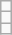<table class="wikitable">
<tr>
<td></td>
</tr>
<tr>
<td></td>
</tr>
<tr>
<td></td>
</tr>
</table>
